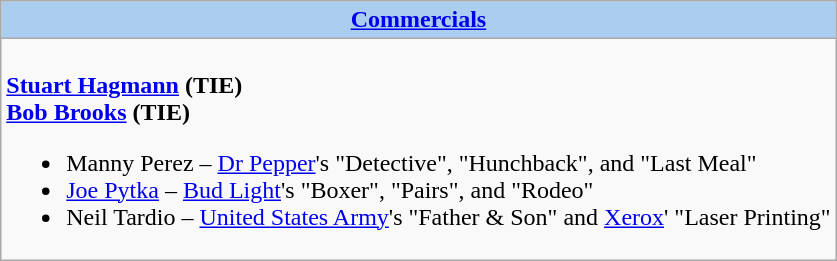<table class=wikitable style="width="100%">
<tr>
<th colspan="2" style="background:#abcdef;"><a href='#'>Commercials</a></th>
</tr>
<tr>
<td colspan="2" style="vertical-align:top;"><br><strong><a href='#'>Stuart Hagmann</a> (TIE)</strong><br>
<strong><a href='#'>Bob Brooks</a> (TIE)</strong><ul><li>Manny Perez – <a href='#'>Dr Pepper</a>'s "Detective", "Hunchback", and "Last Meal"</li><li><a href='#'>Joe Pytka</a> – <a href='#'>Bud Light</a>'s "Boxer", "Pairs", and "Rodeo"</li><li>Neil Tardio – <a href='#'>United States Army</a>'s "Father & Son" and <a href='#'>Xerox</a>' "Laser Printing"</li></ul></td>
</tr>
</table>
